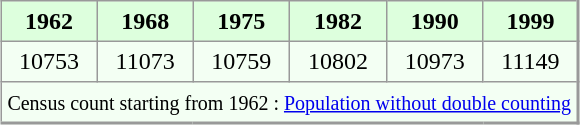<table align="center" rules="all" cellspacing="0" cellpadding="4" style="border: 1px solid #999; border-right: 2px solid #999; border-bottom:2px solid #999; background: #f3fff3">
<tr style="background: #ddffdd">
<th>1962</th>
<th>1968</th>
<th>1975</th>
<th>1982</th>
<th>1990</th>
<th>1999</th>
</tr>
<tr>
<td align=center>10753</td>
<td align=center>11073</td>
<td align=center>10759</td>
<td align=center>10802</td>
<td align=center>10973</td>
<td align=center>11149</td>
</tr>
<tr>
<td colspan=6 align=center><small>Census count starting from 1962 : <a href='#'>Population without double counting</a></small></td>
</tr>
</table>
